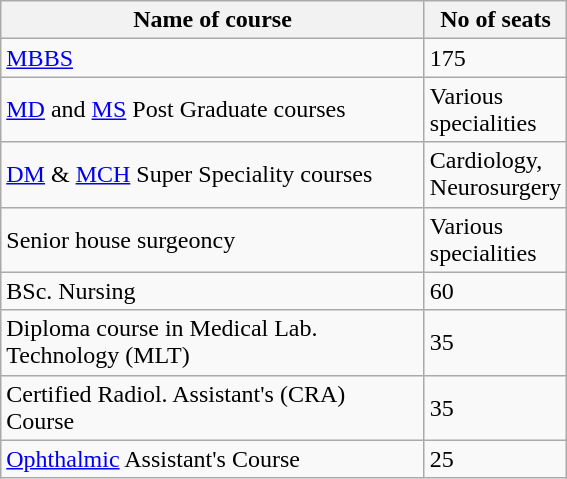<table class="wikitable">
<tr>
<th width=275>Name of course</th>
<th width=75>No of seats</th>
</tr>
<tr>
<td><a href='#'>MBBS</a></td>
<td>175</td>
</tr>
<tr>
<td><a href='#'>MD</a> and <a href='#'>MS</a> Post Graduate courses</td>
<td>Various specialities</td>
</tr>
<tr>
<td><a href='#'>DM</a> & <a href='#'>MCH</a> Super Speciality courses</td>
<td>Cardiology, Neurosurgery</td>
</tr>
<tr>
<td>Senior house surgeoncy</td>
<td>Various specialities</td>
</tr>
<tr>
<td>BSc. Nursing</td>
<td>60</td>
</tr>
<tr>
<td>Diploma course in Medical Lab. Technology (MLT)</td>
<td>35</td>
</tr>
<tr>
<td>Certified Radiol. Assistant's (CRA) Course</td>
<td>35</td>
</tr>
<tr>
<td><a href='#'>Ophthalmic</a> Assistant's Course</td>
<td>25</td>
</tr>
</table>
